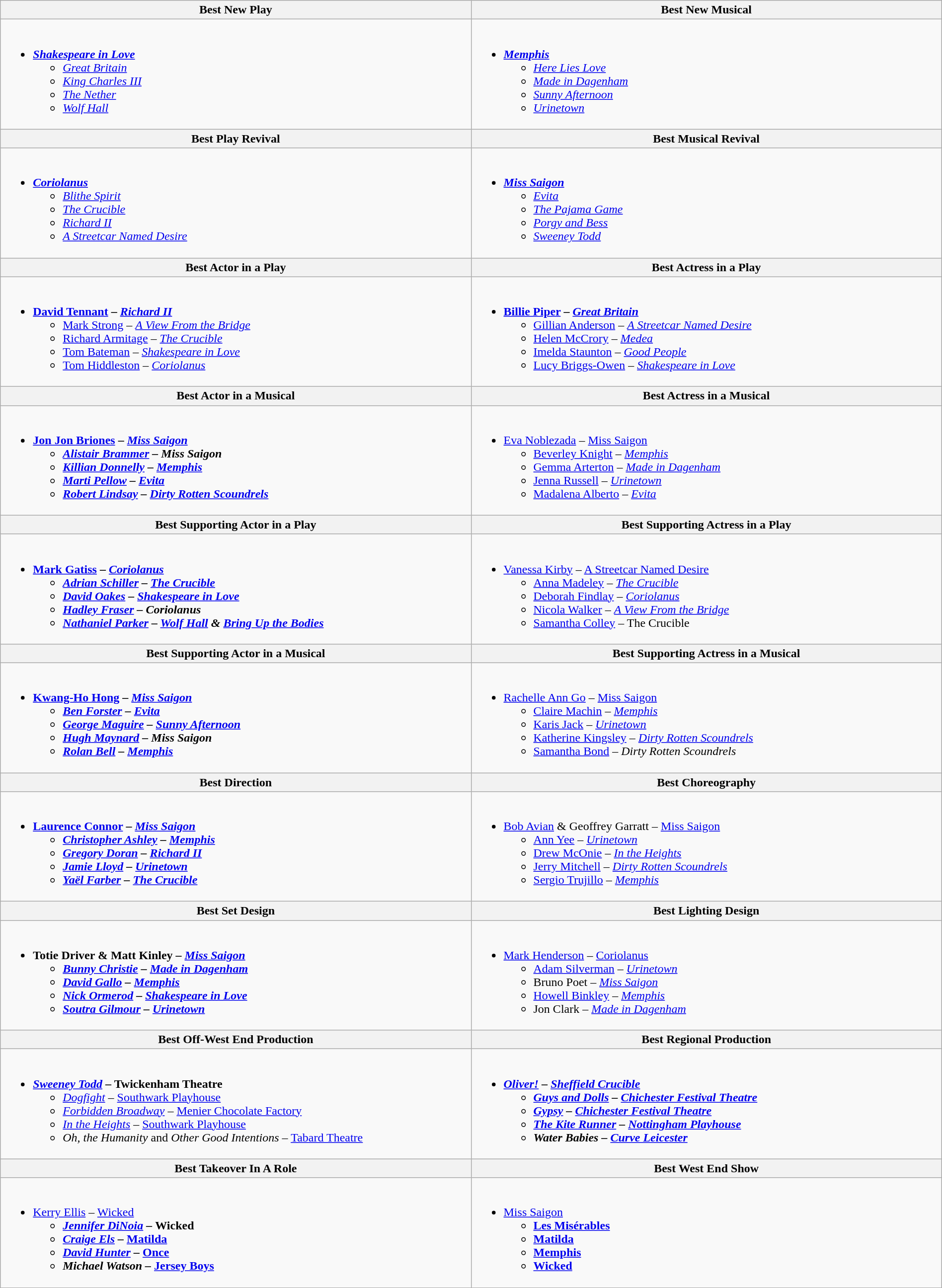<table class="wikitable" width="100%">
<tr>
<th width="50%">Best New Play</th>
<th width="50%">Best New Musical</th>
</tr>
<tr>
<td valign="top"><br><ul><li><a href='#'><strong><em>Shakespeare in Love</em></strong></a><ul><li><a href='#'><em>Great Britain</em></a></li><li><a href='#'><em>King Charles III</em></a></li><li><em><a href='#'>The Nether</a></em></li><li><em><a href='#'>Wolf Hall</a></em></li></ul></li></ul></td>
<td valign="top"><br><ul><li><a href='#'><strong><em>Memphis</em></strong></a><ul><li><a href='#'><em>Here Lies Love</em></a></li><li><a href='#'><em>Made in Dagenham</em></a></li><li><a href='#'><em>Sunny Afternoon</em></a></li><li><em><a href='#'>Urinetown</a></em></li></ul></li></ul></td>
</tr>
<tr>
<th width="50%">Best Play Revival</th>
<th width="50%">Best Musical Revival</th>
</tr>
<tr>
<td valign="top"><br><ul><li><strong><em><a href='#'>Coriolanus</a></em></strong><ul><li><a href='#'><em>Blithe Spirit</em></a></li><li><em><a href='#'>The Crucible</a></em></li><li><a href='#'><em>Richard II</em></a></li><li><em><a href='#'>A Streetcar Named Desire</a></em></li></ul></li></ul></td>
<td valign="top"><br><ul><li><strong><em><a href='#'>Miss Saigon</a></em></strong><ul><li><a href='#'><em>Evita</em></a></li><li><em><a href='#'>The Pajama Game</a></em></li><li><em><a href='#'>Porgy and Bess</a></em></li><li><a href='#'><em>Sweeney Todd</em></a></li></ul></li></ul></td>
</tr>
<tr>
<th width="50%">Best Actor in a Play</th>
<th width="50%">Best Actress in a Play</th>
</tr>
<tr>
<td valign="top"><br><ul><li><strong><a href='#'>David Tennant</a> – <a href='#'><em>Richard II</em></a></strong><ul><li><a href='#'>Mark Strong</a> – <a href='#'><em>A View From the Bridge</em></a></li><li><a href='#'>Richard Armitage</a> – <em><a href='#'>The Crucible</a></em></li><li><a href='#'>Tom Bateman</a> – <em><a href='#'>Shakespeare in Love</a></em></li><li><a href='#'>Tom Hiddleston</a> – <em><a href='#'>Coriolanus</a></em></li></ul></li></ul></td>
<td valign="top"><br><ul><li><strong><a href='#'>Billie Piper</a> – <a href='#'><em>Great Britain</em></a></strong><ul><li><a href='#'>Gillian Anderson</a> – <em><a href='#'>A Streetcar Named Desire</a></em></li><li><a href='#'>Helen McCrory</a> – <a href='#'><em>Medea</em></a></li><li><a href='#'>Imelda Staunton</a> – <a href='#'><em>Good People</em></a></li><li><a href='#'>Lucy Briggs-Owen</a> – <a href='#'><em>Shakespeare in Love</em></a></li></ul></li></ul></td>
</tr>
<tr>
<th width="50%">Best Actor in a Musical</th>
<th width="50%">Best Actress in a Musical</th>
</tr>
<tr>
<td valign="top"><br><ul><li><strong><a href='#'>Jon Jon Briones</a> – <em><a href='#'>Miss Saigon</a><strong><em><ul><li><a href='#'>Alistair Brammer</a> – </em>Miss Saigon<em></li><li><a href='#'>Killian Donnelly</a> – <a href='#'></em>Memphis<em></a></li><li><a href='#'>Marti Pellow</a> – <a href='#'></em>Evita<em></a></li><li><a href='#'>Robert Lindsay</a> – <a href='#'></em>Dirty Rotten Scoundrels<em></a></li></ul></li></ul></td>
<td valign="top"><br><ul><li></strong><a href='#'>Eva Noblezada</a> – </em><a href='#'>Miss Saigon</a></em></strong><ul><li><a href='#'>Beverley Knight</a> – <a href='#'><em>Memphis</em></a></li><li><a href='#'>Gemma Arterton</a> – <a href='#'><em>Made in Dagenham</em></a></li><li><a href='#'>Jenna Russell</a> – <em><a href='#'>Urinetown</a></em></li><li><a href='#'>Madalena Alberto</a> – <a href='#'><em>Evita</em></a></li></ul></li></ul></td>
</tr>
<tr>
<th>Best Supporting Actor in a Play</th>
<th>Best Supporting Actress in a Play</th>
</tr>
<tr>
<td valign="top"><br><ul><li><strong><a href='#'>Mark Gatiss</a> – <em><a href='#'>Coriolanus</a><strong><em><ul><li><a href='#'>Adrian Schiller</a> – </em><a href='#'>The Crucible</a><em></li><li><a href='#'>David Oakes</a> – <a href='#'></em>Shakespeare in Love<em></a></li><li><a href='#'>Hadley Fraser</a> – </em>Coriolanus<em></li><li><a href='#'>Nathaniel Parker</a> – </em><a href='#'>Wolf Hall</a> & <a href='#'>Bring Up the Bodies</a><em></li></ul></li></ul></td>
<td valign="top"><br><ul><li></strong><a href='#'>Vanessa Kirby</a> – </em><a href='#'>A Streetcar Named Desire</a></em></strong><ul><li><a href='#'>Anna Madeley</a> – <em><a href='#'>The Crucible</a></em></li><li><a href='#'>Deborah Findlay</a> – <em><a href='#'>Coriolanus</a></em></li><li><a href='#'>Nicola Walker</a> – <em><a href='#'>A View From the Bridge</a></em></li><li><a href='#'>Samantha Colley</a> – The Crucible</li></ul></li></ul></td>
</tr>
<tr>
<th>Best Supporting Actor in a Musical</th>
<th>Best Supporting Actress in a Musical</th>
</tr>
<tr>
<td valign="top"><br><ul><li><strong><a href='#'>Kwang-Ho Hong</a> – <em><a href='#'>Miss Saigon</a><strong><em><ul><li><a href='#'>Ben Forster</a> – <a href='#'></em>Evita<em></a></li><li><a href='#'>George Maguire</a> – <a href='#'></em>Sunny Afternoon<em></a></li><li><a href='#'>Hugh Maynard</a> – </em>Miss Saigon<em></li><li><a href='#'>Rolan Bell</a> – <a href='#'></em>Memphis<em></a></li></ul></li></ul></td>
<td valign="top"><br><ul><li></strong><a href='#'>Rachelle Ann Go</a> </em>– <a href='#'>Miss Saigon</a></em></strong><ul><li><a href='#'>Claire Machin</a> – <a href='#'><em>Memphis</em></a></li><li><a href='#'>Karis Jack</a> – <em><a href='#'>Urinetown</a></em></li><li><a href='#'>Katherine Kingsley</a> – <a href='#'><em>Dirty Rotten Scoundrels</em></a></li><li><a href='#'>Samantha Bond</a> – <em>Dirty Rotten Scoundrels</em></li></ul></li></ul></td>
</tr>
<tr>
<th>Best Direction</th>
<th>Best Choreography</th>
</tr>
<tr>
<td valign="top"><br><ul><li><strong><a href='#'>Laurence Connor</a> – <em><a href='#'>Miss Saigon</a><strong><em><ul><li><a href='#'>Christopher Ashley</a> – <a href='#'></em>Memphis<em></a></li><li><a href='#'>Gregory Doran</a> – <a href='#'></em>Richard II<em></a></li><li><a href='#'>Jamie Lloyd</a> – </em><a href='#'>Urinetown</a><em></li><li><a href='#'>Yaël Farber</a> – <a href='#'>The Crucible</a></li></ul></li></ul></td>
<td valign="top"><br><ul><li></strong><a href='#'>Bob Avian</a> & Geoffrey Garratt – </em><a href='#'>Miss Saigon</a></em></strong><ul><li><a href='#'>Ann Yee</a> – <em><a href='#'>Urinetown</a></em></li><li><a href='#'>Drew McOnie</a> – <em><a href='#'>In the Heights</a></em></li><li><a href='#'>Jerry Mitchell</a> – <a href='#'><em>Dirty Rotten Scoundrels</em></a></li><li><a href='#'>Sergio Trujillo</a> – <a href='#'><em>Memphis</em></a></li></ul></li></ul></td>
</tr>
<tr>
<th>Best Set Design</th>
<th>Best Lighting Design</th>
</tr>
<tr>
<td valign="top"><br><ul><li><strong>Totie Driver & Matt Kinley – <em><a href='#'>Miss Saigon</a><strong><em><ul><li><a href='#'>Bunny Christie</a> – <a href='#'></em>Made in Dagenham<em></a></li><li><a href='#'>David Gallo</a> – <a href='#'></em>Memphis<em></a></li><li><a href='#'>Nick Ormerod</a> – <a href='#'></em>Shakespeare in Love<em></a></li><li><a href='#'>Soutra Gilmour</a> – </em><a href='#'>Urinetown</a><em></li></ul></li></ul></td>
<td valign="top"><br><ul><li></strong><a href='#'>Mark Henderson</a> – </em><a href='#'>Coriolanus</a></em></strong><ul><li><a href='#'>Adam Silverman</a> – <em><a href='#'>Urinetown</a></em></li><li>Bruno Poet – <em><a href='#'>Miss Saigon</a></em></li><li><a href='#'>Howell Binkley</a> – <a href='#'><em>Memphis</em></a></li><li>Jon Clark – <a href='#'><em>Made in Dagenham</em></a></li></ul></li></ul></td>
</tr>
<tr>
<th>Best Off-West End Production</th>
<th>Best Regional Production</th>
</tr>
<tr>
<td valign="top"><br><ul><li><strong><a href='#'><em>Sweeney Todd</em></a> – Twickenham Theatre</strong><ul><li><a href='#'><em>Dogfight</em></a> – <a href='#'>Southwark Playhouse</a></li><li><em><a href='#'>Forbidden Broadway</a></em> – <a href='#'>Menier Chocolate Factory</a></li><li><em><a href='#'>In the Heights</a></em> – <a href='#'>Southwark Playhouse</a></li><li><em>Oh, the Humanity</em> and <em>Other Good Intentions</em> – <a href='#'>Tabard Theatre</a></li></ul></li></ul></td>
<td valign="top"><br><ul><li><strong><em><a href='#'>Oliver!</a><em> – <a href='#'>Sheffield Crucible</a><strong><ul><li></em><a href='#'>Guys and Dolls</a><em> – <a href='#'>Chichester Festival Theatre</a></li><li><a href='#'></em>Gypsy<em></a> – <a href='#'>Chichester Festival Theatre</a></li><li><a href='#'></em>The Kite Runner<em></a> – <a href='#'>Nottingham Playhouse</a></li><li></em>Water Babies<em> – <a href='#'>Curve Leicester</a></li></ul></li></ul></td>
</tr>
<tr>
<th>Best Takeover In A Role</th>
<th>Best West End Show</th>
</tr>
<tr>
<td valign="top"><br><ul><li></strong><a href='#'>Kerry Ellis</a> – <a href='#'></em>Wicked<em></a><strong><ul><li><a href='#'>Jennifer DiNoia</a> – </em>Wicked<em></li><li><a href='#'>Craige Els</a> – <a href='#'></em>Matilda<em></a></li><li><a href='#'>David Hunter</a> – <a href='#'></em>Once<em></a></li><li>Michael Watson – </em><a href='#'>Jersey Boys</a><em></li></ul></li></ul></td>
<td><br><ul><li><a href='#'></em></strong>Miss Saigon<strong><em></a><ul><li><a href='#'></em>Les Misérables<em></a></li><li><a href='#'></em>Matilda<em></a></li><li><a href='#'></em>Memphis<em></a></li><li><a href='#'></em>Wicked<em></a></li></ul></li></ul></td>
</tr>
</table>
